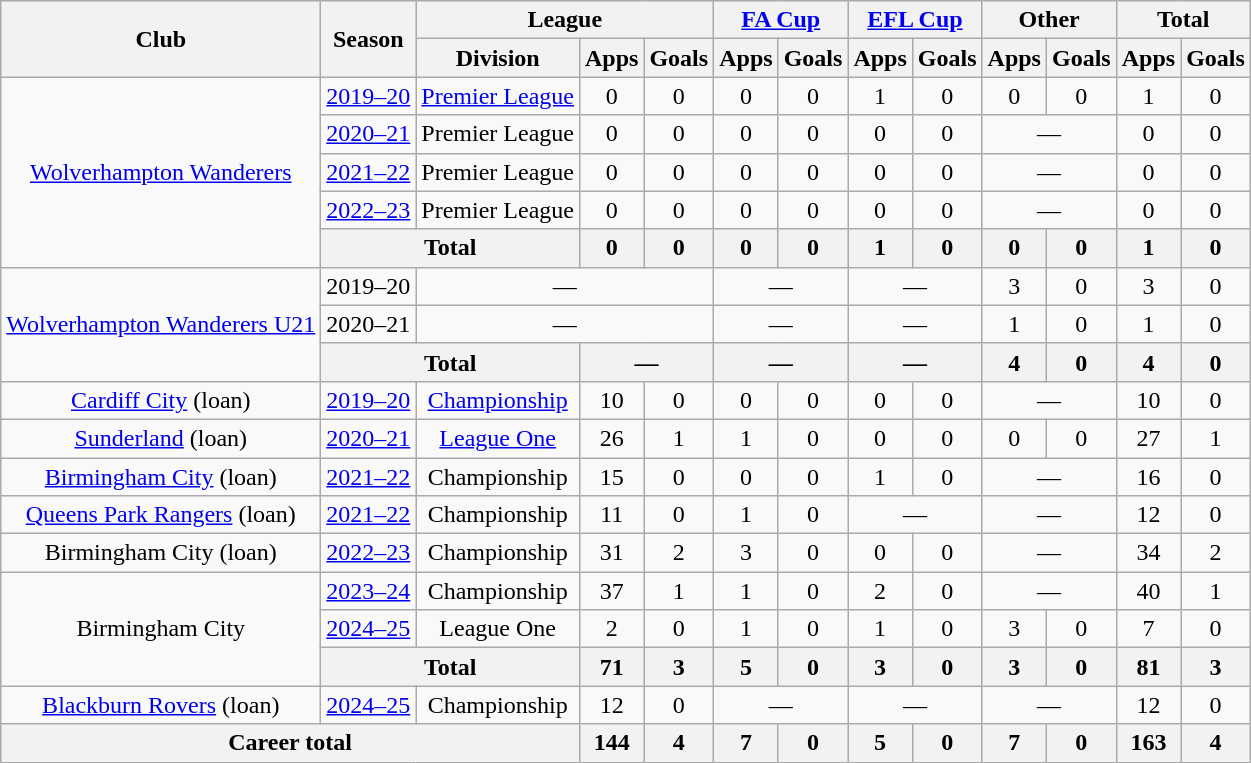<table class=wikitable style="text-align: center">
<tr>
<th rowspan=2>Club</th>
<th rowspan=2>Season</th>
<th colspan=3>League</th>
<th colspan=2><a href='#'>FA Cup</a></th>
<th colspan=2><a href='#'>EFL Cup</a></th>
<th colspan=2>Other</th>
<th colspan=2>Total</th>
</tr>
<tr>
<th>Division</th>
<th>Apps</th>
<th>Goals</th>
<th>Apps</th>
<th>Goals</th>
<th>Apps</th>
<th>Goals</th>
<th>Apps</th>
<th>Goals</th>
<th>Apps</th>
<th>Goals</th>
</tr>
<tr>
<td rowspan=5><a href='#'>Wolverhampton Wanderers</a></td>
<td><a href='#'>2019–20</a></td>
<td><a href='#'>Premier League</a></td>
<td>0</td>
<td>0</td>
<td>0</td>
<td>0</td>
<td>1</td>
<td>0</td>
<td>0</td>
<td>0</td>
<td>1</td>
<td>0</td>
</tr>
<tr>
<td><a href='#'>2020–21</a></td>
<td>Premier League</td>
<td>0</td>
<td>0</td>
<td>0</td>
<td>0</td>
<td>0</td>
<td>0</td>
<td colspan="2">—</td>
<td>0</td>
<td>0</td>
</tr>
<tr>
<td><a href='#'>2021–22</a></td>
<td>Premier League</td>
<td>0</td>
<td>0</td>
<td>0</td>
<td>0</td>
<td>0</td>
<td>0</td>
<td colspan="2">—</td>
<td>0</td>
<td>0</td>
</tr>
<tr>
<td><a href='#'>2022–23</a></td>
<td>Premier League</td>
<td>0</td>
<td>0</td>
<td>0</td>
<td>0</td>
<td>0</td>
<td>0</td>
<td colspan="2">—</td>
<td>0</td>
<td>0</td>
</tr>
<tr>
<th colspan=2>Total</th>
<th>0</th>
<th>0</th>
<th>0</th>
<th>0</th>
<th>1</th>
<th>0</th>
<th>0</th>
<th>0</th>
<th>1</th>
<th>0</th>
</tr>
<tr>
<td rowspan="3"><a href='#'>Wolverhampton Wanderers U21</a></td>
<td>2019–20</td>
<td colspan=3>—</td>
<td colspan=2>—</td>
<td colspan=2>—</td>
<td>3</td>
<td>0</td>
<td>3</td>
<td>0</td>
</tr>
<tr>
<td>2020–21</td>
<td colspan=3>—</td>
<td colspan=2>—</td>
<td colspan=2>—</td>
<td>1</td>
<td>0</td>
<td>1</td>
<td>0</td>
</tr>
<tr>
<th colspan=2>Total</th>
<th colspan="2">—</th>
<th colspan="2">—</th>
<th colspan="2">—</th>
<th>4</th>
<th>0</th>
<th>4</th>
<th>0</th>
</tr>
<tr>
<td><a href='#'>Cardiff City</a> (loan)</td>
<td><a href='#'>2019–20</a></td>
<td><a href='#'>Championship</a></td>
<td>10</td>
<td>0</td>
<td>0</td>
<td>0</td>
<td>0</td>
<td>0</td>
<td colspan=2>—</td>
<td>10</td>
<td>0</td>
</tr>
<tr>
<td><a href='#'>Sunderland</a> (loan)</td>
<td><a href='#'>2020–21</a></td>
<td><a href='#'>League One</a></td>
<td>26</td>
<td>1</td>
<td>1</td>
<td>0</td>
<td>0</td>
<td>0</td>
<td>0</td>
<td>0</td>
<td>27</td>
<td>1</td>
</tr>
<tr>
<td><a href='#'>Birmingham City</a> (loan)</td>
<td><a href='#'>2021–22</a></td>
<td>Championship</td>
<td>15</td>
<td>0</td>
<td>0</td>
<td>0</td>
<td>1</td>
<td>0</td>
<td colspan="2">—</td>
<td>16</td>
<td>0</td>
</tr>
<tr>
<td><a href='#'>Queens Park Rangers</a> (loan)</td>
<td><a href='#'>2021–22</a></td>
<td>Championship</td>
<td>11</td>
<td>0</td>
<td>1</td>
<td>0</td>
<td colspan="2">—</td>
<td colspan="2">—</td>
<td>12</td>
<td>0</td>
</tr>
<tr>
<td>Birmingham City (loan)</td>
<td><a href='#'>2022–23</a></td>
<td>Championship</td>
<td>31</td>
<td>2</td>
<td>3</td>
<td>0</td>
<td>0</td>
<td>0</td>
<td colspan="2">—</td>
<td>34</td>
<td>2</td>
</tr>
<tr>
<td rowspan="3">Birmingham City</td>
<td><a href='#'>2023–24</a></td>
<td>Championship</td>
<td>37</td>
<td>1</td>
<td>1</td>
<td>0</td>
<td>2</td>
<td>0</td>
<td colspan="2">—</td>
<td>40</td>
<td>1</td>
</tr>
<tr>
<td><a href='#'>2024–25</a></td>
<td>League One</td>
<td>2</td>
<td>0</td>
<td>1</td>
<td>0</td>
<td>1</td>
<td>0</td>
<td>3</td>
<td>0</td>
<td>7</td>
<td>0</td>
</tr>
<tr>
<th colspan=2>Total</th>
<th>71</th>
<th>3</th>
<th>5</th>
<th>0</th>
<th>3</th>
<th>0</th>
<th>3</th>
<th>0</th>
<th>81</th>
<th>3</th>
</tr>
<tr>
<td><a href='#'>Blackburn Rovers</a> (loan)</td>
<td><a href='#'>2024–25</a></td>
<td>Championship</td>
<td>12</td>
<td>0</td>
<td colspan="2">—</td>
<td colspan="2">—</td>
<td colspan="2">—</td>
<td>12</td>
<td>0</td>
</tr>
<tr>
<th colspan=3>Career total</th>
<th>144</th>
<th>4</th>
<th>7</th>
<th>0</th>
<th>5</th>
<th>0</th>
<th>7</th>
<th>0</th>
<th>163</th>
<th>4</th>
</tr>
</table>
